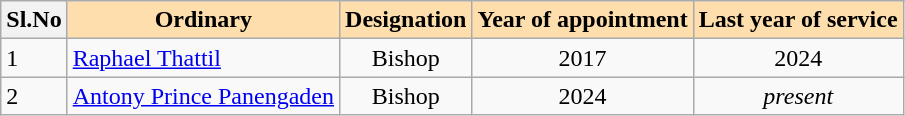<table class="wikitable">
<tr>
<th>Sl.No</th>
<th style="background: #ffdead;">Ordinary</th>
<th style="background: #ffdead;">Designation</th>
<th style="background: #ffdead;">Year of appointment</th>
<th style="background: #ffdead;">Last year of service</th>
</tr>
<tr>
<td>1</td>
<td><a href='#'>Raphael Thattil</a></td>
<td align="center">Bishop</td>
<td align="center">2017</td>
<td align="center">2024</td>
</tr>
<tr>
<td>2</td>
<td><a href='#'>Antony Prince Panengaden</a></td>
<td align="center">Bishop</td>
<td align="center">2024</td>
<td align="center"><em>present</em></td>
</tr>
</table>
